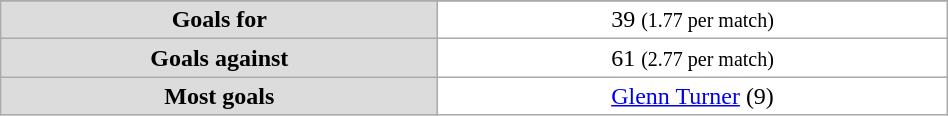<table class="wikitable" style="width:50%;text-align:center">
<tr>
</tr>
<tr>
<td style="background:gainsboro;"><strong>Goals for</strong></td>
<td style="background:white;">39 <small>(1.77 per match)</small></td>
</tr>
<tr>
<td style="background:gainsboro;"><strong>Goals against</strong></td>
<td style="background:white;">61 <small>(2.77 per match)</small></td>
</tr>
<tr>
<td style="background:gainsboro;"><strong>Most goals</strong></td>
<td style="background:white;"><a href='#'>Glenn Turner</a> (9)</td>
</tr>
</table>
